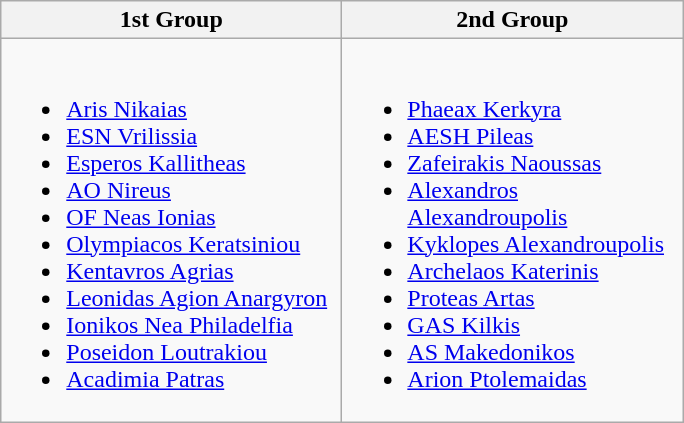<table class="wikitable">
<tr>
<th width="220">1st  Group</th>
<th width="220">2nd Group</th>
</tr>
<tr>
<td valign="top"><br><ul><li><a href='#'>Aris Nikaias</a></li><li><a href='#'>ESN Vrilissia</a></li><li><a href='#'>Esperos Kallitheas</a></li><li><a href='#'>AO Nireus</a></li><li><a href='#'>OF Neas Ionias</a></li><li><a href='#'>Olympiacos Keratsiniou</a></li><li><a href='#'>Kentavros Agrias</a></li><li><a href='#'>Leonidas Agion Anargyron</a></li><li><a href='#'>Ionikos Nea Philadelfia</a></li><li><a href='#'>Poseidon Loutrakiou</a></li><li><a href='#'>Acadimia Patras</a></li></ul></td>
<td valign="top"><br><ul><li><a href='#'>Phaeax Kerkyra</a></li><li><a href='#'>AESH Pileas</a></li><li><a href='#'>Zafeirakis Naoussas</a></li><li><a href='#'>Alexandros Alexandroupolis</a></li><li><a href='#'>Kyklopes Alexandroupolis</a></li><li><a href='#'>Archelaos Katerinis</a></li><li><a href='#'>Proteas Artas</a></li><li><a href='#'>GAS Kilkis</a></li><li><a href='#'>AS Makedonikos</a></li><li><a href='#'>Arion Ptolemaidas</a></li></ul></td>
</tr>
</table>
